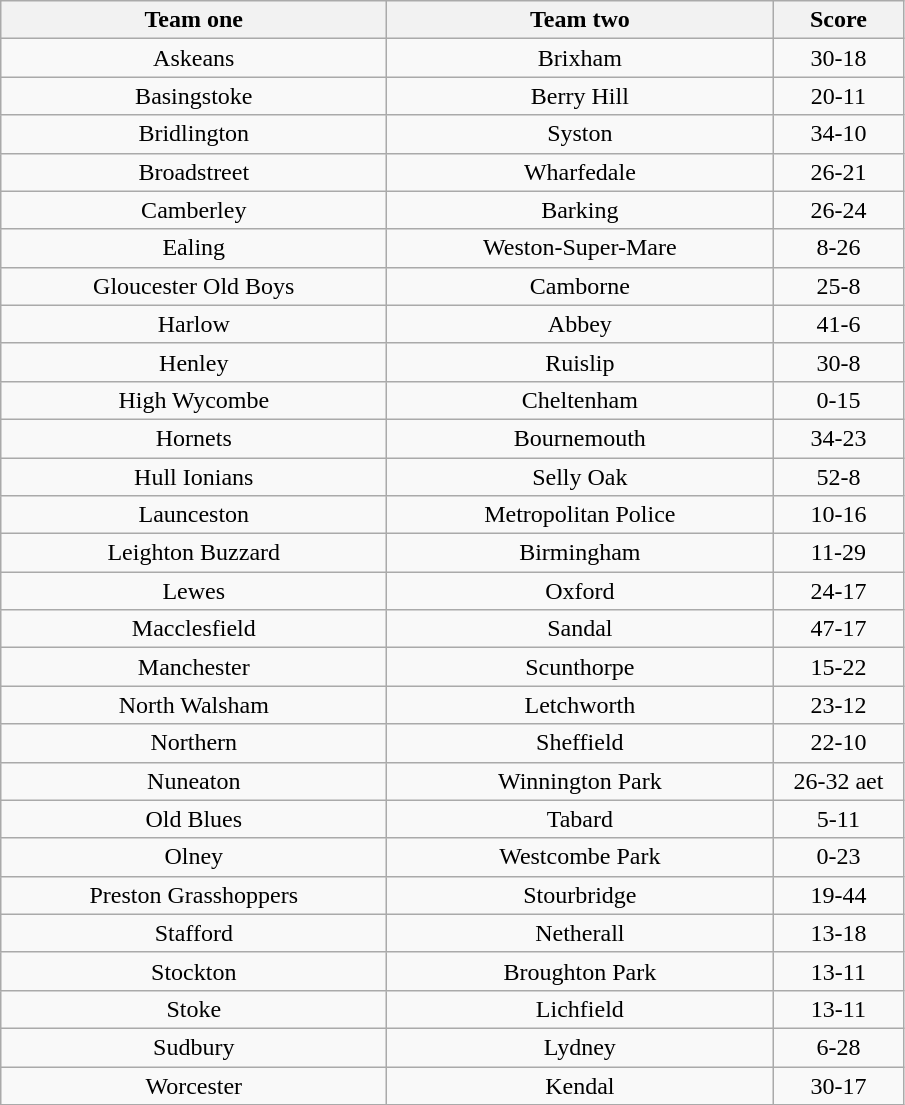<table class="wikitable" style="text-align: center">
<tr>
<th width=250>Team one</th>
<th width=250>Team two</th>
<th width=80>Score</th>
</tr>
<tr>
<td>Askeans</td>
<td>Brixham</td>
<td>30-18</td>
</tr>
<tr>
<td>Basingstoke</td>
<td>Berry Hill</td>
<td>20-11</td>
</tr>
<tr>
<td>Bridlington</td>
<td>Syston</td>
<td>34-10</td>
</tr>
<tr>
<td>Broadstreet</td>
<td>Wharfedale</td>
<td>26-21</td>
</tr>
<tr>
<td>Camberley</td>
<td>Barking</td>
<td>26-24</td>
</tr>
<tr>
<td>Ealing</td>
<td>Weston-Super-Mare</td>
<td>8-26</td>
</tr>
<tr>
<td>Gloucester Old Boys</td>
<td>Camborne</td>
<td>25-8</td>
</tr>
<tr>
<td>Harlow</td>
<td>Abbey</td>
<td>41-6</td>
</tr>
<tr>
<td>Henley</td>
<td>Ruislip</td>
<td>30-8</td>
</tr>
<tr>
<td>High Wycombe</td>
<td>Cheltenham</td>
<td>0-15</td>
</tr>
<tr>
<td>Hornets</td>
<td>Bournemouth</td>
<td>34-23</td>
</tr>
<tr>
<td>Hull Ionians</td>
<td>Selly Oak</td>
<td>52-8</td>
</tr>
<tr>
<td>Launceston</td>
<td>Metropolitan Police</td>
<td>10-16</td>
</tr>
<tr>
<td>Leighton Buzzard</td>
<td>Birmingham</td>
<td>11-29</td>
</tr>
<tr>
<td>Lewes</td>
<td>Oxford</td>
<td>24-17</td>
</tr>
<tr>
<td>Macclesfield</td>
<td>Sandal</td>
<td>47-17</td>
</tr>
<tr>
<td>Manchester</td>
<td>Scunthorpe</td>
<td>15-22</td>
</tr>
<tr>
<td>North Walsham</td>
<td>Letchworth</td>
<td>23-12</td>
</tr>
<tr>
<td>Northern</td>
<td>Sheffield</td>
<td>22-10</td>
</tr>
<tr>
<td>Nuneaton</td>
<td>Winnington Park</td>
<td>26-32 aet</td>
</tr>
<tr>
<td>Old Blues</td>
<td>Tabard</td>
<td>5-11</td>
</tr>
<tr>
<td>Olney</td>
<td>Westcombe Park</td>
<td>0-23</td>
</tr>
<tr>
<td>Preston Grasshoppers</td>
<td>Stourbridge</td>
<td>19-44</td>
</tr>
<tr>
<td>Stafford</td>
<td>Netherall</td>
<td>13-18</td>
</tr>
<tr>
<td>Stockton</td>
<td>Broughton Park</td>
<td>13-11</td>
</tr>
<tr>
<td>Stoke</td>
<td>Lichfield</td>
<td>13-11</td>
</tr>
<tr>
<td>Sudbury</td>
<td>Lydney</td>
<td>6-28</td>
</tr>
<tr>
<td>Worcester</td>
<td>Kendal</td>
<td>30-17</td>
</tr>
</table>
